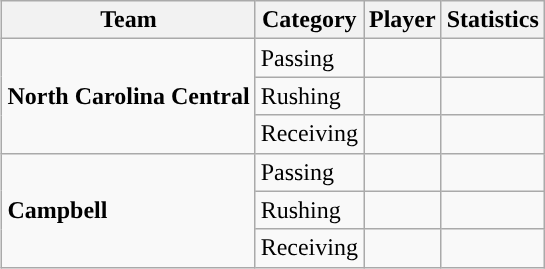<table class="wikitable" style="float: right;">
<tr>
<th>Team</th>
<th>Category</th>
<th>Player</th>
<th>Statistics</th>
</tr>
<tr>
<td rowspan=3><strong>North Carolina Central</strong></td>
<td>Passing</td>
<td></td>
<td></td>
</tr>
<tr>
<td>Rushing</td>
<td></td>
<td></td>
</tr>
<tr>
<td>Receiving</td>
<td></td>
<td></td>
</tr>
<tr>
<td rowspan=3><strong>Campbell</strong></td>
<td>Passing</td>
<td></td>
<td></td>
</tr>
<tr>
<td>Rushing</td>
<td></td>
<td></td>
</tr>
<tr>
<td>Receiving</td>
<td></td>
<td></td>
</tr>
</table>
